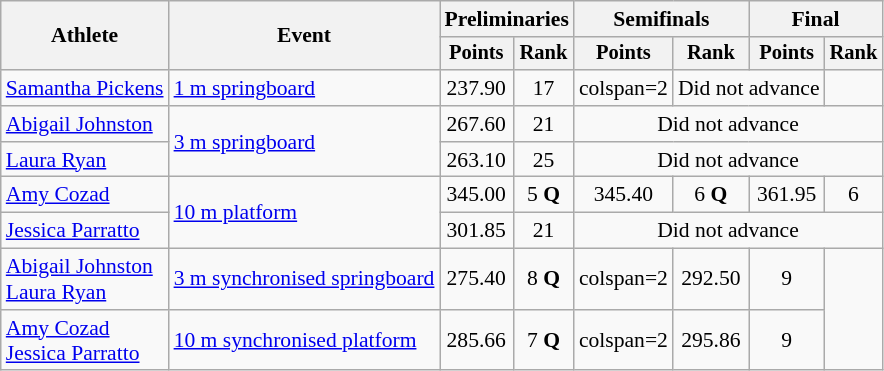<table class=wikitable style="font-size:90%;">
<tr>
<th rowspan="2">Athlete</th>
<th rowspan="2">Event</th>
<th colspan="2">Preliminaries</th>
<th colspan="2">Semifinals</th>
<th colspan="2">Final</th>
</tr>
<tr style="font-size:95%">
<th>Points</th>
<th>Rank</th>
<th>Points</th>
<th>Rank</th>
<th>Points</th>
<th>Rank</th>
</tr>
<tr align=center>
<td align=left><a href='#'>Samantha Pickens</a></td>
<td align=left><a href='#'>1 m springboard</a></td>
<td>237.90</td>
<td>17</td>
<td>colspan=2 </td>
<td colspan=2>Did not advance</td>
</tr>
<tr align=center>
<td align=left><a href='#'>Abigail Johnston</a></td>
<td align=left rowspan=2><a href='#'>3 m springboard</a></td>
<td>267.60</td>
<td>21</td>
<td colspan=4>Did not advance</td>
</tr>
<tr align=center>
<td align=left><a href='#'>Laura Ryan</a></td>
<td>263.10</td>
<td>25</td>
<td colspan=4>Did not advance</td>
</tr>
<tr align=center>
<td align=left><a href='#'>Amy Cozad</a></td>
<td align=left rowspan=2><a href='#'>10 m platform</a></td>
<td>345.00</td>
<td>5 <strong>Q</strong></td>
<td>345.40</td>
<td>6 <strong>Q</strong></td>
<td>361.95</td>
<td>6</td>
</tr>
<tr align=center>
<td align=left><a href='#'>Jessica Parratto</a></td>
<td>301.85</td>
<td>21</td>
<td colspan=4>Did not advance</td>
</tr>
<tr align=center>
<td align=left><a href='#'>Abigail Johnston</a><br><a href='#'>Laura Ryan</a></td>
<td align=left><a href='#'>3 m synchronised springboard</a></td>
<td>275.40</td>
<td>8 <strong>Q</strong></td>
<td>colspan=2 </td>
<td>292.50</td>
<td>9</td>
</tr>
<tr align=center>
<td align=left><a href='#'>Amy Cozad</a><br><a href='#'>Jessica Parratto</a></td>
<td align=left><a href='#'>10 m synchronised platform</a></td>
<td>285.66</td>
<td>7 <strong>Q</strong></td>
<td>colspan=2 </td>
<td>295.86</td>
<td>9</td>
</tr>
</table>
